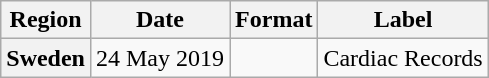<table class="wikitable plainrowheaders" style="text-align:center">
<tr>
<th>Region</th>
<th>Date</th>
<th>Format</th>
<th>Label</th>
</tr>
<tr>
<th scope="row">Sweden</th>
<td>24 May 2019</td>
<td></td>
<td>Cardiac Records</td>
</tr>
</table>
